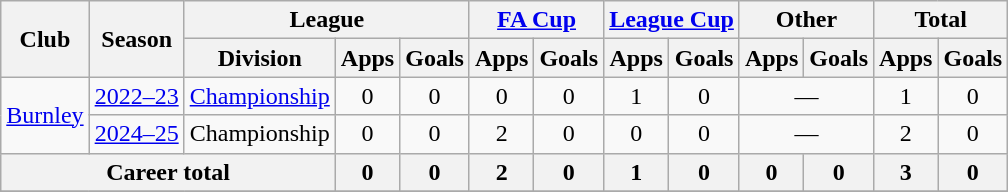<table class="wikitable" style="text-align:center">
<tr>
<th rowspan="2">Club</th>
<th rowspan="2">Season</th>
<th colspan="3">League</th>
<th colspan="2"><a href='#'>FA Cup</a></th>
<th colspan="2"><a href='#'>League Cup</a></th>
<th colspan="2">Other</th>
<th colspan="2">Total</th>
</tr>
<tr>
<th>Division</th>
<th>Apps</th>
<th>Goals</th>
<th>Apps</th>
<th>Goals</th>
<th>Apps</th>
<th>Goals</th>
<th>Apps</th>
<th>Goals</th>
<th>Apps</th>
<th>Goals</th>
</tr>
<tr>
<td rowspan="2"><a href='#'>Burnley</a></td>
<td><a href='#'>2022–23</a></td>
<td><a href='#'>Championship</a></td>
<td>0</td>
<td>0</td>
<td>0</td>
<td>0</td>
<td>1</td>
<td>0</td>
<td colspan="2">—</td>
<td>1</td>
<td>0</td>
</tr>
<tr>
<td><a href='#'>2024–25</a></td>
<td>Championship</td>
<td>0</td>
<td>0</td>
<td>2</td>
<td>0</td>
<td>0</td>
<td>0</td>
<td colspan="2">—</td>
<td>2</td>
<td>0</td>
</tr>
<tr>
<th colspan="3">Career total</th>
<th>0</th>
<th>0</th>
<th>2</th>
<th>0</th>
<th>1</th>
<th>0</th>
<th>0</th>
<th>0</th>
<th>3</th>
<th>0</th>
</tr>
<tr>
</tr>
</table>
